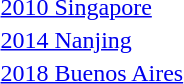<table>
<tr>
<td><a href='#'>2010 Singapore</a><br></td>
<td></td>
<td></td>
<td></td>
</tr>
<tr>
<td><a href='#'>2014 Nanjing</a><br></td>
<td></td>
<td></td>
<td></td>
</tr>
<tr>
<td><a href='#'>2018 Buenos Aires</a><br></td>
<td></td>
<td></td>
<td></td>
</tr>
<tr>
</tr>
</table>
